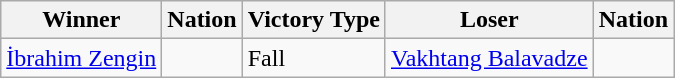<table class="wikitable sortable" style="text-align:left;">
<tr>
<th>Winner</th>
<th>Nation</th>
<th>Victory Type</th>
<th>Loser</th>
<th>Nation</th>
</tr>
<tr>
<td><a href='#'>İbrahim Zengin</a></td>
<td></td>
<td>Fall</td>
<td><a href='#'>Vakhtang Balavadze</a></td>
<td></td>
</tr>
</table>
